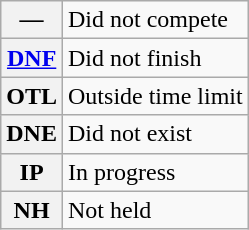<table class="wikitable">
<tr>
<th scope="row">—</th>
<td>Did not compete</td>
</tr>
<tr>
<th scope="row"><a href='#'>DNF</a></th>
<td>Did not finish</td>
</tr>
<tr>
<th scope="row">OTL</th>
<td>Outside time limit</td>
</tr>
<tr>
<th scope="row">DNE</th>
<td>Did not exist</td>
</tr>
<tr>
<th scope="row">IP</th>
<td>In progress</td>
</tr>
<tr>
<th scope="row">NH</th>
<td>Not held</td>
</tr>
</table>
